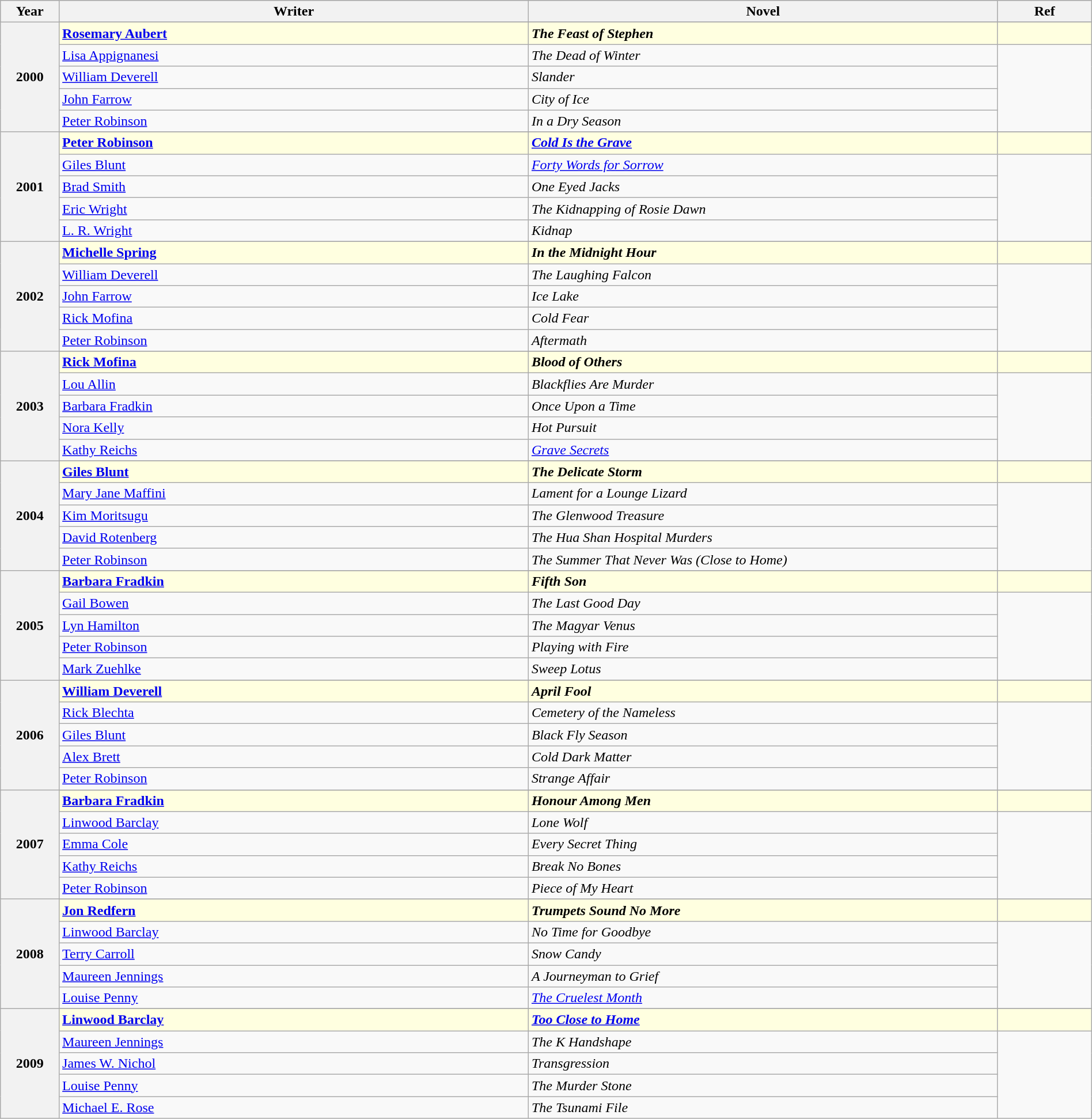<table class="wikitable" style="width:100%;">
<tr style="background:#bebebe;">
<th style="width:5%;">Year</th>
<th style="width:40%;">Writer</th>
<th style="width:40%;">Novel</th>
<th style="width:8%;">Ref</th>
</tr>
<tr>
<th rowspan="6" align="center">2000</th>
</tr>
<tr style="background:lightyellow;">
<td><strong><a href='#'>Rosemary Aubert</a></strong></td>
<td><strong><em>The Feast of Stephen</em></strong></td>
<td></td>
</tr>
<tr>
<td><a href='#'>Lisa Appignanesi</a></td>
<td><em>The Dead of Winter</em></td>
<td rowspan=4></td>
</tr>
<tr>
<td><a href='#'>William Deverell</a></td>
<td><em>Slander</em></td>
</tr>
<tr>
<td><a href='#'>John Farrow</a></td>
<td><em>City of Ice</em></td>
</tr>
<tr>
<td><a href='#'>Peter Robinson</a></td>
<td><em>In a Dry Season</em></td>
</tr>
<tr>
<th rowspan="6" align="center">2001</th>
</tr>
<tr style="background:lightyellow;">
<td><strong><a href='#'>Peter Robinson</a></strong></td>
<td><strong><em><a href='#'>Cold Is the Grave</a></em></strong></td>
<td></td>
</tr>
<tr>
<td><a href='#'>Giles Blunt</a></td>
<td><em><a href='#'>Forty Words for Sorrow</a></em></td>
<td rowspan=4></td>
</tr>
<tr>
<td><a href='#'>Brad Smith</a></td>
<td><em>One Eyed Jacks</em></td>
</tr>
<tr>
<td><a href='#'>Eric Wright</a></td>
<td><em>The Kidnapping of Rosie Dawn</em></td>
</tr>
<tr>
<td><a href='#'>L. R. Wright</a></td>
<td><em>Kidnap</em></td>
</tr>
<tr>
<th rowspan="6" align="center">2002</th>
</tr>
<tr style="background:lightyellow;">
<td><strong><a href='#'>Michelle Spring</a></strong></td>
<td><strong><em>In the Midnight Hour</em></strong></td>
<td></td>
</tr>
<tr>
<td><a href='#'>William Deverell</a></td>
<td><em>The Laughing Falcon</em></td>
<td rowspan=4></td>
</tr>
<tr>
<td><a href='#'>John Farrow</a></td>
<td><em>Ice Lake</em></td>
</tr>
<tr>
<td><a href='#'>Rick Mofina</a></td>
<td><em>Cold Fear</em></td>
</tr>
<tr>
<td><a href='#'>Peter Robinson</a></td>
<td><em>Aftermath</em></td>
</tr>
<tr>
<th rowspan="6" align="center">2003</th>
</tr>
<tr style="background:lightyellow;">
<td><strong><a href='#'>Rick Mofina</a></strong></td>
<td><strong><em>Blood of Others</em></strong></td>
<td></td>
</tr>
<tr>
<td><a href='#'>Lou Allin</a></td>
<td><em>Blackflies Are Murder</em></td>
<td rowspan=4></td>
</tr>
<tr>
<td><a href='#'>Barbara Fradkin</a></td>
<td><em>Once Upon a Time</em></td>
</tr>
<tr>
<td><a href='#'>Nora Kelly</a></td>
<td><em>Hot Pursuit</em></td>
</tr>
<tr>
<td><a href='#'>Kathy Reichs</a></td>
<td><em><a href='#'>Grave Secrets</a></em></td>
</tr>
<tr>
<th rowspan="6" align="center">2004</th>
</tr>
<tr style="background:lightyellow;">
<td><strong><a href='#'>Giles Blunt</a></strong></td>
<td><strong><em>The Delicate Storm</em></strong></td>
<td></td>
</tr>
<tr>
<td><a href='#'>Mary Jane Maffini</a></td>
<td><em>Lament for a Lounge Lizard</em></td>
<td rowspan=4></td>
</tr>
<tr>
<td><a href='#'>Kim Moritsugu</a></td>
<td><em>The Glenwood Treasure</em></td>
</tr>
<tr>
<td><a href='#'>David Rotenberg</a></td>
<td><em>The Hua Shan Hospital Murders</em></td>
</tr>
<tr>
<td><a href='#'>Peter Robinson</a></td>
<td><em>The Summer That Never Was (Close to Home)</em></td>
</tr>
<tr>
<th rowspan="6" align="center">2005</th>
</tr>
<tr style="background:lightyellow;">
<td><strong><a href='#'>Barbara Fradkin</a></strong></td>
<td><strong><em>Fifth Son</em></strong></td>
<td></td>
</tr>
<tr>
<td><a href='#'>Gail Bowen</a></td>
<td><em>The Last Good Day</em></td>
<td rowspan=4></td>
</tr>
<tr>
<td><a href='#'>Lyn Hamilton</a></td>
<td><em>The Magyar Venus</em></td>
</tr>
<tr>
<td><a href='#'>Peter Robinson</a></td>
<td><em>Playing with Fire</em></td>
</tr>
<tr>
<td><a href='#'>Mark Zuehlke</a></td>
<td><em>Sweep Lotus</em></td>
</tr>
<tr>
<th rowspan="6" align="center">2006</th>
</tr>
<tr style="background:lightyellow;">
<td><strong><a href='#'>William Deverell</a></strong></td>
<td><strong><em>April Fool</em></strong></td>
<td></td>
</tr>
<tr>
<td><a href='#'>Rick Blechta</a></td>
<td><em>Cemetery of the Nameless</em></td>
<td rowspan=4></td>
</tr>
<tr>
<td><a href='#'>Giles Blunt</a></td>
<td><em>Black Fly Season</em></td>
</tr>
<tr>
<td><a href='#'>Alex Brett</a></td>
<td><em>Cold Dark Matter</em></td>
</tr>
<tr>
<td><a href='#'>Peter Robinson</a></td>
<td><em>Strange Affair</em></td>
</tr>
<tr>
<th rowspan="6" align="center">2007</th>
</tr>
<tr style="background:lightyellow;">
<td><strong><a href='#'>Barbara Fradkin</a></strong></td>
<td><strong><em>Honour Among Men</em></strong></td>
<td></td>
</tr>
<tr>
<td><a href='#'>Linwood Barclay</a></td>
<td><em>Lone Wolf</em></td>
<td rowspan=4></td>
</tr>
<tr>
<td><a href='#'>Emma Cole</a></td>
<td><em>Every Secret Thing</em></td>
</tr>
<tr>
<td><a href='#'>Kathy Reichs</a></td>
<td><em>Break No Bones</em></td>
</tr>
<tr>
<td><a href='#'>Peter Robinson</a></td>
<td><em>Piece of My Heart</em></td>
</tr>
<tr>
<th rowspan="6" align="center">2008</th>
</tr>
<tr style="background:lightyellow;">
<td><strong><a href='#'>Jon Redfern</a></strong></td>
<td><strong><em>Trumpets Sound No More</em></strong></td>
<td></td>
</tr>
<tr>
<td><a href='#'>Linwood Barclay</a></td>
<td><em>No Time for Goodbye</em></td>
<td rowspan=4></td>
</tr>
<tr>
<td><a href='#'>Terry Carroll</a></td>
<td><em>Snow Candy</em></td>
</tr>
<tr>
<td><a href='#'>Maureen Jennings</a></td>
<td><em>A Journeyman to Grief</em></td>
</tr>
<tr>
<td><a href='#'>Louise Penny</a></td>
<td><em><a href='#'>The Cruelest Month</a></em></td>
</tr>
<tr>
<th rowspan="6" align="center">2009</th>
</tr>
<tr style="background:lightyellow;">
<td><strong><a href='#'>Linwood Barclay</a></strong></td>
<td><strong><em><a href='#'>Too Close to Home</a></em></strong></td>
<td></td>
</tr>
<tr>
<td><a href='#'>Maureen Jennings</a></td>
<td><em>The K Handshape</em></td>
<td rowspan=4></td>
</tr>
<tr>
<td><a href='#'>James W. Nichol</a></td>
<td><em>Transgression</em></td>
</tr>
<tr>
<td><a href='#'>Louise Penny</a></td>
<td><em>The Murder Stone</em></td>
</tr>
<tr>
<td><a href='#'>Michael E. Rose</a></td>
<td><em>The Tsunami File</em></td>
</tr>
</table>
